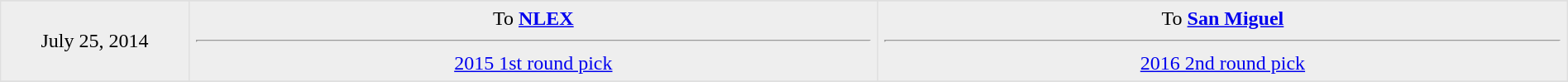<table border=1 style="border-collapse:collapse; text-align: center; width: 100%" bordercolor="#DFDFDF"  cellpadding="5">
<tr>
</tr>
<tr bgcolor="eeeeee">
<td style="width:12%">July 25, 2014<br></td>
<td style="width:44%" valign="top">To <strong><a href='#'>NLEX</a></strong><hr><a href='#'>2015 1st round pick</a></td>
<td style="width:44%" valign="top">To <strong><a href='#'>San Miguel</a></strong><hr><a href='#'>2016 2nd round pick</a></td>
</tr>
<tr>
</tr>
</table>
